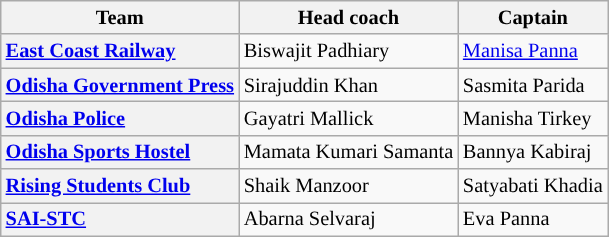<table class="wikitable sortable" style="text-align: left; font-size:85%">
<tr>
<th scope=col>Team</th>
<th scope=col>Head coach</th>
<th scope=col>Captain</th>
</tr>
<tr>
<th scope=row style="text-align: left;"><a href='#'>East Coast Railway</a></th>
<td> Biswajit Padhiary</td>
<td> <a href='#'>Manisa Panna</a></td>
</tr>
<tr>
<th scope=row style="text-align: left;"><a href='#'>Odisha Government Press</a></th>
<td> Sirajuddin Khan</td>
<td> Sasmita Parida</td>
</tr>
<tr>
<th scope=row style="text-align: left;"><a href='#'>Odisha Police</a></th>
<td> Gayatri Mallick</td>
<td> Manisha Tirkey</td>
</tr>
<tr>
<th scope=row style="text-align: left;"><a href='#'>Odisha Sports Hostel</a></th>
<td> Mamata Kumari Samanta</td>
<td> Bannya Kabiraj</td>
</tr>
<tr>
<th scope=row style="text-align: left;"><a href='#'>Rising Students Club</a></th>
<td> Shaik Manzoor</td>
<td> Satyabati Khadia</td>
</tr>
<tr>
<th scope=row style="text-align: left;"><a href='#'>SAI-STC</a></th>
<td> Abarna Selvaraj</td>
<td> Eva Panna</td>
</tr>
</table>
